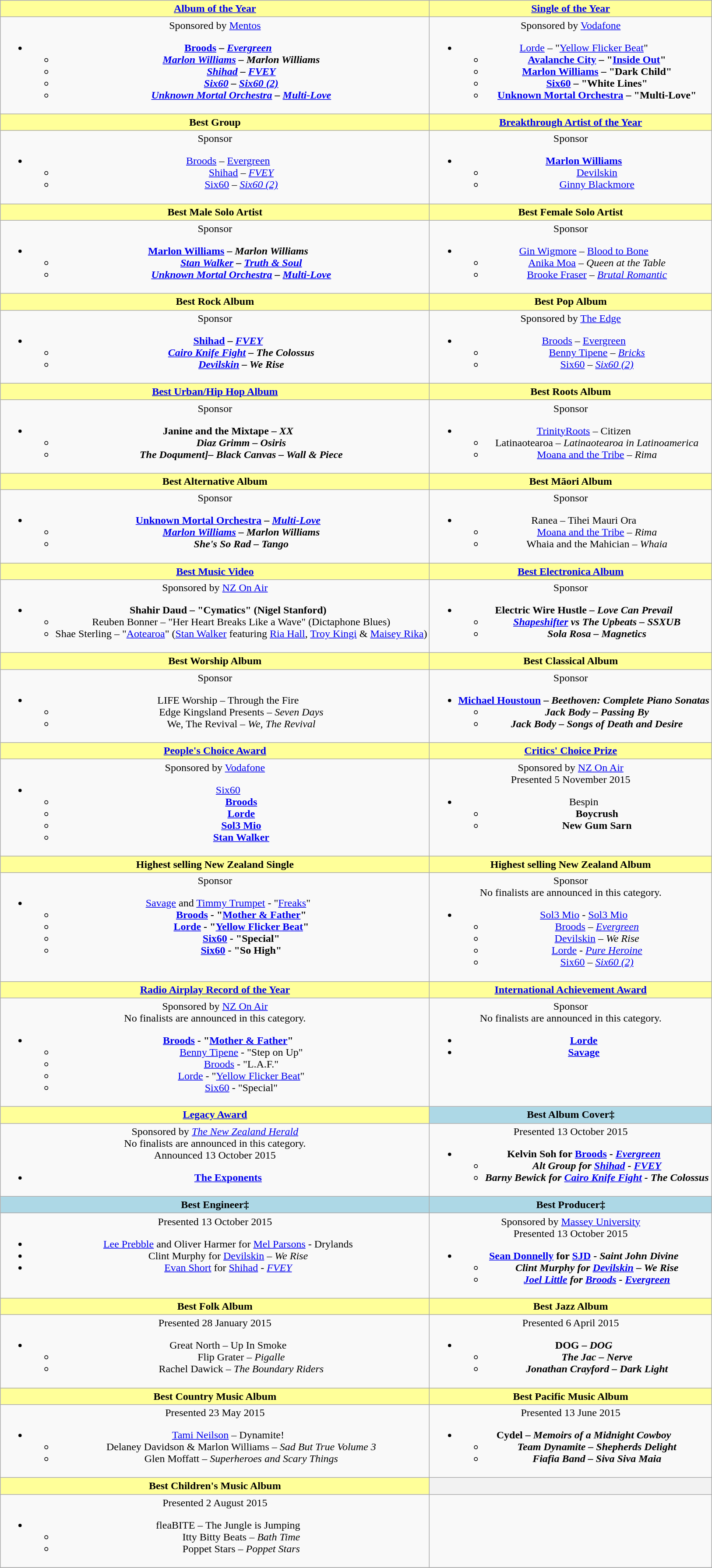<table class=wikitable style="text-align:center">
<tr>
<th style="background:#FFFF99;" ! style="width="50%"><a href='#'>Album of the Year</a></th>
<th style="background:#FFFF99;" ! style="width="50%"><a href='#'>Single of the Year</a></th>
</tr>
<tr>
<td valign="top">Sponsored by <a href='#'>Mentos</a><br><ul><li><strong><a href='#'>Broods</a> – <em><a href='#'>Evergreen</a><strong><em><ul><li><a href='#'>Marlon Williams</a> – </em>Marlon Williams<em></li><li><a href='#'>Shihad</a> – </em><a href='#'>FVEY</a><em></li><li><a href='#'>Six60</a> – </em><a href='#'>Six60 (2)</a><em></li><li><a href='#'>Unknown Mortal Orchestra</a> – </em><a href='#'>Multi-Love</a><em></li></ul></li></ul></td>
<td valign="top">Sponsored by <a href='#'>Vodafone</a><br><ul><li></strong><a href='#'>Lorde</a> – "<a href='#'>Yellow Flicker Beat</a>"<strong><ul><li><a href='#'>Avalanche City</a> – "<a href='#'>Inside Out</a>"</li><li><a href='#'>Marlon Williams</a> – "Dark Child"</li><li><a href='#'>Six60</a> – "White Lines"</li><li><a href='#'>Unknown Mortal Orchestra</a> – "Multi-Love"</li></ul></li></ul></td>
</tr>
<tr>
<th style="background:#FFFF99;" ! style="width="50%">Best Group</th>
<th style="background:#FFFF99;" ! style="width="50%"><a href='#'>Breakthrough Artist of the Year</a></th>
</tr>
<tr>
<td valign="top"><span>Sponsor</span><br><ul><li></strong><a href='#'>Broods</a> – </em><a href='#'>Evergreen</a></em></strong><ul><li><a href='#'>Shihad</a> – <em><a href='#'>FVEY</a></em></li><li><a href='#'>Six60</a> – <em><a href='#'>Six60 (2)</a></em></li></ul></li></ul></td>
<td valign="top"><span>Sponsor</span><br><ul><li><strong><a href='#'>Marlon Williams</a></strong><ul><li><a href='#'>Devilskin</a></li><li><a href='#'>Ginny Blackmore</a></li></ul></li></ul></td>
</tr>
<tr>
<th style="background:#FFFF99;" ! style="width="50%">Best Male Solo Artist</th>
<th style="background:#FFFF99;" ! style="width="50%">Best Female Solo Artist</th>
</tr>
<tr>
<td valign="top"><span>Sponsor</span><br><ul><li><strong><a href='#'>Marlon Williams</a> – <em>Marlon Williams<strong><em><ul><li><a href='#'>Stan Walker</a> – </em><a href='#'>Truth & Soul</a><em></li><li><a href='#'>Unknown Mortal Orchestra</a> – </em><a href='#'>Multi-Love</a><em></li></ul></li></ul></td>
<td valign="top"><span>Sponsor</span><br><ul><li></strong><a href='#'>Gin Wigmore</a> – </em><a href='#'>Blood to Bone</a></em></strong><ul><li><a href='#'>Anika Moa</a> – <em>Queen at the Table</em></li><li><a href='#'>Brooke Fraser</a> – <em><a href='#'>Brutal Romantic</a></em></li></ul></li></ul></td>
</tr>
<tr>
<th style="background:#FFFF99;" ! style="width="50%">Best Rock Album</th>
<th style="background:#FFFF99;" ! style="width="50%">Best Pop Album</th>
</tr>
<tr>
<td valign="top"><span>Sponsor</span><br><ul><li><strong><a href='#'>Shihad</a> – <em><a href='#'>FVEY</a><strong><em><ul><li><a href='#'>Cairo Knife Fight</a> – </em>The Colossus<em></li><li><a href='#'>Devilskin</a> – </em>We Rise<em></li></ul></li></ul></td>
<td valign="top">Sponsored by <a href='#'>The Edge</a><br><ul><li></strong><a href='#'>Broods</a> – </em><a href='#'>Evergreen</a></em></strong><ul><li><a href='#'>Benny Tipene</a> – <em><a href='#'>Bricks</a></em></li><li><a href='#'>Six60</a> – <em><a href='#'>Six60 (2)</a></em></li></ul></li></ul></td>
</tr>
<tr>
<th style="background:#FFFF99;" ! style="width="50%"><a href='#'>Best Urban/Hip Hop Album</a></th>
<th style="background:#FFFF99;" ! style="width="50%">Best Roots Album</th>
</tr>
<tr>
<td valign="top"><span>Sponsor</span><br><ul><li><strong>Janine and the Mixtape – <em>XX<strong><em><ul><li>Diaz Grimm – </em>Osiris<em></li><li>The Doqument]– </em>Black Canvas – Wall & Piece<em></li></ul></li></ul></td>
<td valign="top"><span>Sponsor</span><br><ul><li></strong><a href='#'>TrinityRoots</a> – </em>Citizen</em></strong><ul><li>Latinaotearoa – <em>Latinaotearoa in Latinoamerica</em></li><li><a href='#'>Moana and the Tribe</a> – <em>Rima</em></li></ul></li></ul></td>
</tr>
<tr>
<th style="background:#FFFF99;" ! style="width="50%">Best Alternative Album</th>
<th style="background:#FFFF99;" ! style="width="50%">Best Māori Album</th>
</tr>
<tr>
<td valign="top"><span>Sponsor</span><br><ul><li><strong><a href='#'>Unknown Mortal Orchestra</a> – <em><a href='#'>Multi-Love</a><strong><em><ul><li><a href='#'>Marlon Williams</a> – </em>Marlon Williams<em></li><li>She's So Rad – </em>Tango<em></li></ul></li></ul></td>
<td valign="top"><span>Sponsor</span><br><ul><li></strong>Ranea – </em>Tihei Mauri Ora</em></strong><ul><li><a href='#'>Moana and the Tribe</a> – <em>Rima</em></li><li>Whaia and the Mahician – <em>Whaia</em></li></ul></li></ul></td>
</tr>
<tr>
<th style="background:#FFFF99;" ! style="width="50%"><a href='#'>Best Music Video</a></th>
<th style="background:#FFFF99;" ! style="width="50%"><a href='#'>Best Electronica Album</a></th>
</tr>
<tr>
<td valign="top">Sponsored by <a href='#'>NZ On Air</a><br><ul><li><strong>Shahir Daud – "Cymatics" (Nigel Stanford)</strong><ul><li>Reuben Bonner – "Her Heart Breaks Like a Wave" (Dictaphone Blues)</li><li>Shae Sterling – "<a href='#'>Aotearoa</a>" (<a href='#'>Stan Walker</a> featuring <a href='#'>Ria Hall</a>, <a href='#'>Troy Kingi</a> & <a href='#'>Maisey Rika</a>)</li></ul></li></ul></td>
<td valign="top"><span>Sponsor</span><br><ul><li><strong>Electric Wire Hustle – <em>Love Can Prevail<strong><em><ul><li><a href='#'>Shapeshifter</a> vs The Upbeats – </em>SSXUB<em></li><li>Sola Rosa – </em>Magnetics<em></li></ul></li></ul></td>
</tr>
<tr>
<th style="background:#FFFF99;" ! style="width="50%">Best Worship Album</th>
<th style="background:#FFFF99;" ! style="width="50%">Best Classical Album</th>
</tr>
<tr>
<td valign="top"><span>Sponsor</span><br><ul><li></strong>LIFE Worship – </em>Through the Fire</em></strong><ul><li>Edge Kingsland Presents – <em>Seven Days</em></li><li>We, The Revival – <em>We, The Revival</em></li></ul></li></ul></td>
<td valign="top"><span>Sponsor</span><br><ul><li><strong><a href='#'>Michael Houstoun</a> – <em>Beethoven: Complete Piano Sonatas<strong><em><ul><li>Jack Body – </em>Passing By<em></li><li>Jack Body – </em>Songs of Death and Desire<em></li></ul></li></ul></td>
</tr>
<tr>
<th style="background:#FFFF99;" ! style="width="50%"><a href='#'>People's Choice Award</a></th>
<th style="background:#FFFF99;" ! style="width="50%"><a href='#'>Critics' Choice Prize</a></th>
</tr>
<tr>
<td valign="top">Sponsored by <a href='#'>Vodafone</a><br><ul><li></strong><a href='#'>Six60</a><strong><ul><li><a href='#'>Broods</a></li><li><a href='#'>Lorde</a></li><li><a href='#'>Sol3 Mio</a></li><li><a href='#'>Stan Walker</a></li></ul></li></ul></td>
<td valign="top">Sponsored by <a href='#'>NZ On Air</a><br>Presented 5 November 2015<ul><li></strong>Bespin<strong><ul><li>Boycrush</li><li>New Gum Sarn</li></ul></li></ul></td>
</tr>
<tr>
<th style="background:#FFFF99;" ! style="width="50%">Highest selling New Zealand Single</th>
<th style="background:#FFFF99;" ! style="width="50%">Highest selling New Zealand Album</th>
</tr>
<tr>
<td valign="top"><span>Sponsor</span><br><ul><li></strong><a href='#'>Savage</a> and <a href='#'>Timmy Trumpet</a> - "<a href='#'>Freaks</a>"<strong><ul><li><a href='#'>Broods</a> - "<a href='#'>Mother & Father</a>"</li><li><a href='#'>Lorde</a> - "<a href='#'>Yellow Flicker Beat</a>"</li><li><a href='#'>Six60</a> - "Special"</li><li><a href='#'>Six60</a> - "So High"</li></ul></li></ul></td>
<td valign="top"><span>Sponsor</span><br>No finalists are announced in this category.<ul><li></strong><a href='#'>Sol3 Mio</a> - </em><a href='#'>Sol3 Mio</a></em></strong><ul><li><a href='#'>Broods</a> – <em><a href='#'>Evergreen</a></em></li><li><a href='#'>Devilskin</a> – <em>We Rise</em></li><li><a href='#'>Lorde</a> - <em><a href='#'>Pure Heroine</a></em></li><li><a href='#'>Six60</a> – <em><a href='#'>Six60 (2)</a></em></li></ul></li></ul></td>
</tr>
<tr>
<th style="background:#FFFF99;" ! style="width="50%"><a href='#'>Radio Airplay Record of the Year</a></th>
<th style="background:#FFFF99;" ! style="width="50%"><a href='#'>International Achievement Award</a></th>
</tr>
<tr>
<td valign="top">Sponsored by <a href='#'>NZ On Air</a><br>No finalists are announced in this category.<ul><li><strong><a href='#'>Broods</a> - "<a href='#'>Mother & Father</a>"</strong><ul><li><a href='#'>Benny Tipene</a> - "Step on Up"</li><li><a href='#'>Broods</a> - "L.A.F."</li><li><a href='#'>Lorde</a> - "<a href='#'>Yellow Flicker Beat</a>"</li><li><a href='#'>Six60</a> - "Special"</li></ul></li></ul></td>
<td valign="top"><span>Sponsor</span><br>No finalists are announced in this category.<ul><li><strong><a href='#'>Lorde</a></strong></li><li><strong><a href='#'>Savage</a></strong></li></ul></td>
</tr>
<tr>
<th style="background:#FFFF99;" ! style="width="50%"><a href='#'>Legacy Award</a></th>
<th style="background:lightblue;" ! style="width="50%">Best Album Cover‡</th>
</tr>
<tr>
<td valign="top">Sponsored by <em><a href='#'>The New Zealand Herald</a></em><br>No finalists are announced in this category.<br>Announced 13 October 2015<ul><li><strong><a href='#'>The Exponents</a></strong></li></ul></td>
<td valign="top">Presented 13 October 2015<br><ul><li><strong>Kelvin Soh for <a href='#'>Broods</a> - <em><a href='#'>Evergreen</a><strong><em><ul><li>Alt Group for <a href='#'>Shihad</a> - </em><a href='#'>FVEY</a><em></li><li>Barny Bewick for <a href='#'>Cairo Knife Fight</a> - </em>The Colossus<em></li></ul></li></ul></td>
</tr>
<tr>
<th style="background:lightblue;" ! style="width="50%">Best Engineer‡</th>
<th style="background:lightblue;" ! style="width="50%">Best Producer‡</th>
</tr>
<tr>
<td valign="top">Presented 13 October 2015<br><ul><li></strong><a href='#'>Lee Prebble</a> and Oliver Harmer for <a href='#'>Mel Parsons</a> - </em>Drylands</em></strong></li><li>Clint Murphy for <a href='#'>Devilskin</a> – <em>We Rise</em></li><li><a href='#'>Evan Short</a> for <a href='#'>Shihad</a> - <em><a href='#'>FVEY</a></em></li></ul></td>
<td valign="top">Sponsored by <a href='#'>Massey University</a><br>Presented 13 October 2015<br><ul><li><strong><a href='#'>Sean Donnelly</a> for <a href='#'>SJD</a> - <em>Saint John Divine<strong><em><ul><li>Clint Murphy for <a href='#'>Devilskin</a> – </em>We Rise<em></li><li><a href='#'>Joel Little</a> for <a href='#'>Broods</a> - </em><a href='#'>Evergreen</a><em></li></ul></li></ul></td>
</tr>
<tr>
<th style="background:#FFFF99;" ! style="width="50%">Best Folk Album</th>
<th style="background:#FFFF99;" ! style="width="50%">Best Jazz Album</th>
</tr>
<tr>
<td valign="top">Presented 28 January 2015<br><ul><li></strong>Great North – </em>Up In Smoke</em></strong><ul><li>Flip Grater – <em>Pigalle</em></li><li>Rachel Dawick – <em>The Boundary Riders</em></li></ul></li></ul></td>
<td valign="top">Presented 6 April 2015<br><ul><li><strong>DOG – <em>DOG<strong><em><ul><li>The Jac – </em>Nerve<em></li><li>Jonathan Crayford – </em>Dark Light<em></li></ul></li></ul></td>
</tr>
<tr>
<th style="background:#FFFF99;" ! style="width="50%">Best Country Music Album</th>
<th style="background:#FFFF99;" ! style="width="50%">Best Pacific Music Album</th>
</tr>
<tr>
<td valign="top">Presented 23 May 2015<br><ul><li></strong><a href='#'>Tami Neilson</a> – </em>Dynamite!</em></strong><ul><li>Delaney Davidson & Marlon Williams – <em>Sad But True Volume 3</em></li><li>Glen Moffatt – <em>Superheroes and Scary Things</em></li></ul></li></ul></td>
<td valign="top">Presented 13 June 2015<br><ul><li><strong>Cydel – <em>Memoirs of a Midnight Cowboy<strong><em><ul><li>Team Dynamite – </em>Shepherds Delight<em></li><li>Fiafia Band – </em>Siva Siva Maia<em></li></ul></li></ul></td>
</tr>
<tr>
<th style="background:#FFFF99;" ! style="width="50%">Best Children's Music Album</th>
<th style="width="50%"></th>
</tr>
<tr>
<td valign="top">Presented 2 August 2015<br><ul><li></strong>fleaBITE – </em>The Jungle is Jumping</em></strong><ul><li>Itty Bitty Beats – <em>Bath Time</em></li><li>Poppet Stars – <em>Poppet Stars</em></li></ul></li></ul></td>
<td valign="top"></td>
</tr>
<tr>
</tr>
</table>
